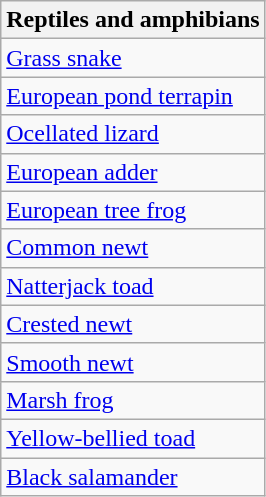<table class="wikitable sortable mw-collapsible mw-collapsed">
<tr>
<th>Reptiles and amphibians</th>
</tr>
<tr>
<td><a href='#'>Grass snake</a></td>
</tr>
<tr>
<td><a href='#'>European pond terrapin</a></td>
</tr>
<tr>
<td><a href='#'>Ocellated lizard</a></td>
</tr>
<tr>
<td><a href='#'>European adder</a></td>
</tr>
<tr>
<td><a href='#'>European tree frog</a></td>
</tr>
<tr>
<td><a href='#'>Common newt</a></td>
</tr>
<tr>
<td><a href='#'>Natterjack toad</a></td>
</tr>
<tr>
<td><a href='#'>Crested newt</a></td>
</tr>
<tr>
<td><a href='#'>Smooth newt</a></td>
</tr>
<tr>
<td><a href='#'>Marsh frog</a></td>
</tr>
<tr>
<td><a href='#'>Yellow-bellied toad</a></td>
</tr>
<tr>
<td><a href='#'>Black salamander</a></td>
</tr>
</table>
